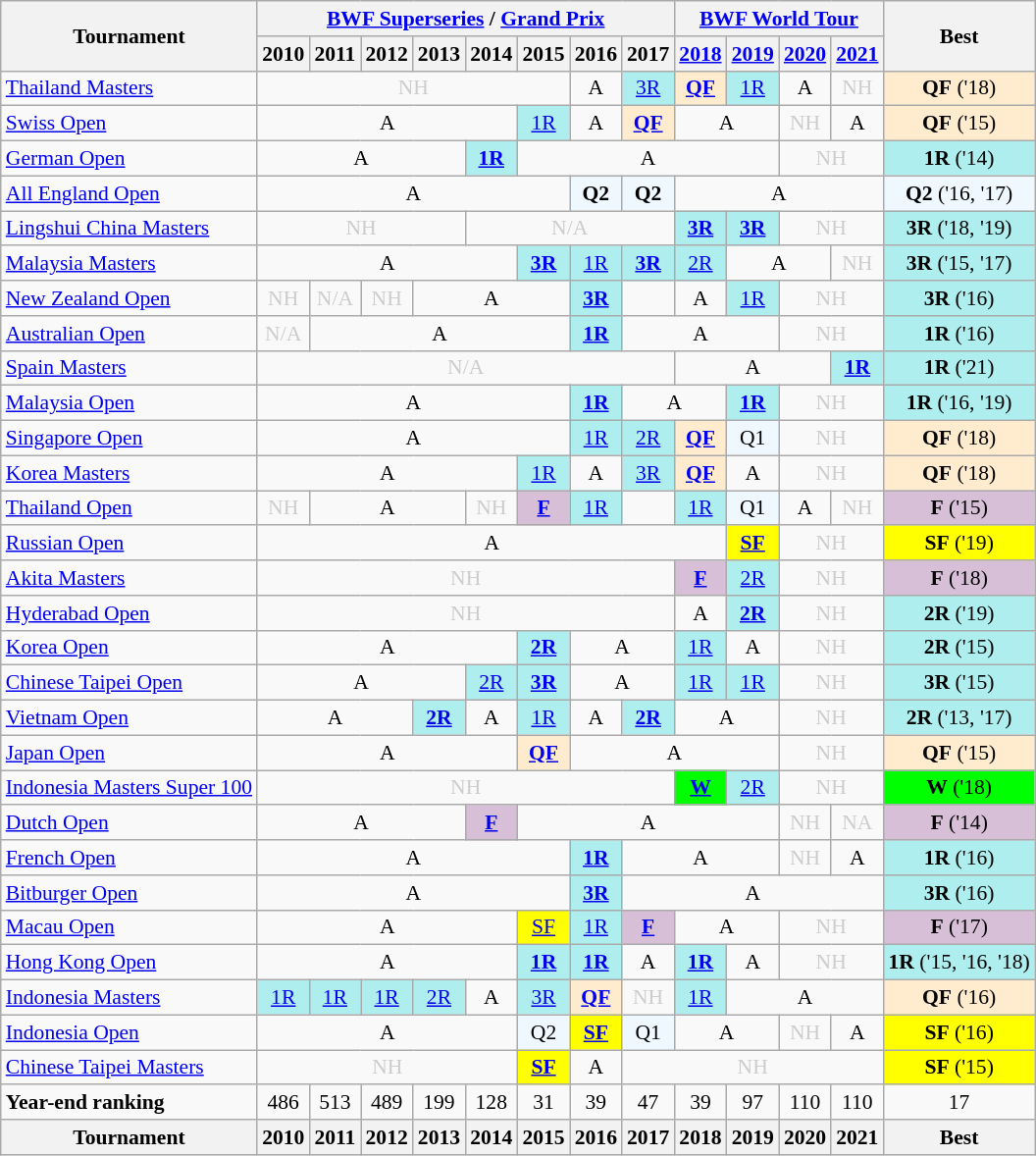<table class="wikitable" style="font-size: 90%; text-align:center">
<tr>
<th rowspan="2">Tournament</th>
<th colspan="8"><strong><a href='#'>BWF Superseries</a> / <a href='#'>Grand Prix</a></strong></th>
<th colspan="4"><strong><a href='#'>BWF World Tour</a></strong></th>
<th rowspan="2">Best</th>
</tr>
<tr>
<th>2010</th>
<th>2011</th>
<th>2012</th>
<th>2013</th>
<th>2014</th>
<th>2015</th>
<th>2016</th>
<th>2017</th>
<th><a href='#'>2018</a></th>
<th><a href='#'>2019</a></th>
<th><a href='#'>2020</a></th>
<th><a href='#'>2021</a></th>
</tr>
<tr>
<td align=left><a href='#'>Thailand Masters</a></td>
<td colspan="6" style=color:#ccc>NH</td>
<td>A</td>
<td bgcolor=AFEEEE><a href='#'>3R</a></td>
<td bgcolor=FFEBCD><a href='#'><strong>QF</strong></a></td>
<td bgcolor=AFEEEE><a href='#'>1R</a></td>
<td>A</td>
<td style=color:#ccc>NH</td>
<td bgcolor=FFEBCD><strong>QF</strong> ('18)</td>
</tr>
<tr>
<td align=left><a href='#'>Swiss Open</a></td>
<td colspan="5">A</td>
<td bgcolor=AFEEEE><a href='#'>1R</a></td>
<td>A</td>
<td bgcolor=FFEBCD><a href='#'><strong>QF</strong></a></td>
<td colspan="2">A</td>
<td style=color:#ccc>NH</td>
<td>A</td>
<td bgcolor=FFEBCD><strong>QF</strong> ('15)</td>
</tr>
<tr>
<td align=left><a href='#'>German Open</a></td>
<td colspan="4">A</td>
<td bgcolor=AFEEEE><a href='#'><strong>1R</strong></a></td>
<td colspan="5">A</td>
<td colspan=2 style=color:#ccc>NH</td>
<td bgcolor=AFEEEE><strong>1R</strong> ('14)</td>
</tr>
<tr>
<td align=left><a href='#'>All England Open</a></td>
<td colspan="6">A</td>
<td 2016; bgcolor=F0F8FF><strong>Q2</strong></td>
<td 2017; bgcolor=F0F8FF><strong>Q2</strong></td>
<td colspan="4">A</td>
<td bgcolor=F0F8FF><strong>Q2</strong> ('16, '17)</td>
</tr>
<tr>
<td align=left><a href='#'>Lingshui China Masters</a></td>
<td colspan="4" style=color:#ccc>NH</td>
<td colspan="4" style=color:#ccc>N/A</td>
<td bgcolor=AFEEEE><a href='#'><strong>3R</strong></a></td>
<td bgcolor=AFEEEE><a href='#'><strong>3R</strong></a></td>
<td colspan=2 style=color:#ccc>NH</td>
<td bgcolor=AFEEEE><strong>3R</strong> ('18, '19)</td>
</tr>
<tr>
<td align=left><a href='#'>Malaysia Masters</a></td>
<td colspan="5">A</td>
<td bgcolor=AFEEEE><a href='#'><strong>3R</strong></a></td>
<td bgcolor=AFEEEE><a href='#'>1R</a></td>
<td bgcolor=AFEEEE><a href='#'><strong>3R</strong></a></td>
<td bgcolor=AFEEEE><a href='#'>2R</a></td>
<td colspan="2">A</td>
<td style=color:#ccc>NH</td>
<td bgcolor=AFEEEE><strong>3R</strong> ('15, '17)</td>
</tr>
<tr>
<td align=left><a href='#'>New Zealand Open</a></td>
<td style=color:#ccc>NH</td>
<td style=color:#ccc>N/A</td>
<td style=color:#ccc>NH</td>
<td colspan="3">A</td>
<td bgcolor=AFEEEE><a href='#'><strong>3R</strong></a></td>
<td><a href='#'></a></td>
<td>A</td>
<td bgcolor=AFEEEE><a href='#'>1R</a></td>
<td colspan="2" style=color:#ccc>NH</td>
<td bgcolor=AFEEEE><strong>3R</strong> ('16)</td>
</tr>
<tr>
<td align=left><a href='#'>Australian Open</a></td>
<td style=color:#ccc>N/A</td>
<td colspan="5">A</td>
<td bgcolor=AFEEEE><a href='#'><strong>1R</strong></a></td>
<td colspan="3">A</td>
<td colspan="2" style=color:#ccc>NH</td>
<td bgcolor=AFEEEE><strong>1R</strong> ('16)</td>
</tr>
<tr>
<td align=left><a href='#'>Spain Masters</a></td>
<td colspan="8" style=color:#ccc>N/A</td>
<td colspan="3">A</td>
<td bgcolor=AFEEEE><a href='#'><strong>1R</strong></a></td>
<td bgcolor=AFEEEE><strong>1R</strong> ('21)</td>
</tr>
<tr>
<td align=left><a href='#'>Malaysia Open</a></td>
<td colspan="6">A</td>
<td bgcolor=AFEEEE><a href='#'><strong>1R</strong></a></td>
<td colspan="2">A</td>
<td bgcolor=AFEEEE><a href='#'><strong>1R</strong></a></td>
<td colspan="2" style=color:#ccc>NH</td>
<td bgcolor=AFEEEE><strong>1R</strong> ('16, '19)</td>
</tr>
<tr>
<td align=left><a href='#'>Singapore Open</a></td>
<td colspan="6">A</td>
<td bgcolor=AFEEEE><a href='#'>1R</a></td>
<td bgcolor=AFEEEE><a href='#'>2R</a></td>
<td bgcolor=FFEBCD><a href='#'><strong>QF</strong></a></td>
<td 2019; bgcolor=F0F8FF>Q1</td>
<td colspan="2" style=color:#ccc>NH</td>
<td bgcolor=FFEBCD><strong>QF</strong> ('18)</td>
</tr>
<tr>
<td align=left><a href='#'>Korea Masters</a></td>
<td colspan="5">A</td>
<td bgcolor=AFEEEE><a href='#'>1R</a></td>
<td>A</td>
<td bgcolor=AFEEEE><a href='#'>3R</a></td>
<td bgcolor=FFEBCD><a href='#'><strong>QF</strong></a></td>
<td>A</td>
<td colspan="2" style=color:#ccc>NH</td>
<td bgcolor=FFEBCD><strong>QF</strong> ('18)</td>
</tr>
<tr>
<td align=left><a href='#'>Thailand Open</a></td>
<td style=color:#ccc>NH</td>
<td colspan="3">A</td>
<td style=color:#ccc>NH</td>
<td bgcolor=D8BFD8><a href='#'><strong>F</strong></a></td>
<td bgcolor=AFEEEE><a href='#'>1R</a></td>
<td><a href='#'></a></td>
<td bgcolor=AFEEEE><a href='#'>1R</a></td>
<td 2019; bgcolor=F0F8FF>Q1</td>
<td>A</td>
<td style=color:#ccc>NH</td>
<td bgcolor=D8BFD8><strong>F</strong> ('15)</td>
</tr>
<tr>
<td align=left><a href='#'>Russian Open</a></td>
<td colspan="9">A</td>
<td bgcolor=FFFF00><a href='#'><strong>SF</strong></a></td>
<td colspan="2" style=color:#ccc>NH</td>
<td bgcolor=FFFF00><strong>SF</strong> ('19)</td>
</tr>
<tr>
<td align=left><a href='#'>Akita Masters</a></td>
<td colspan="8" style=color:#ccc>NH</td>
<td bgcolor=D8BFD8><a href='#'><strong>F</strong></a></td>
<td bgcolor=AFEEEE><a href='#'>2R</a></td>
<td colspan="2" style=color:#ccc>NH</td>
<td bgcolor=D8BFD8><strong>F</strong> ('18)</td>
</tr>
<tr>
<td align=left><a href='#'>Hyderabad Open</a></td>
<td colspan="8" style=color:#ccc>NH</td>
<td>A</td>
<td bgcolor=AFEEEE><a href='#'><strong>2R</strong></a></td>
<td colspan="2" style=color:#ccc>NH</td>
<td bgcolor=AFEEEE><strong>2R</strong> ('19)</td>
</tr>
<tr>
<td align=left><a href='#'>Korea Open</a></td>
<td colspan="5">A</td>
<td bgcolor=AFEEEE><a href='#'><strong>2R</strong></a></td>
<td colspan="2">A</td>
<td bgcolor=AFEEEE><a href='#'>1R</a></td>
<td>A</td>
<td colspan="2" style=color:#ccc>NH</td>
<td bgcolor=AFEEEE><strong>2R</strong> ('15)</td>
</tr>
<tr>
<td align=left><a href='#'>Chinese Taipei Open</a></td>
<td colspan="4">A</td>
<td bgcolor=AFEEEE><a href='#'>2R</a></td>
<td bgcolor=AFEEEE><a href='#'><strong>3R</strong></a></td>
<td colspan="2">A</td>
<td bgcolor=AFEEEE><a href='#'>1R</a></td>
<td bgcolor=AFEEEE><a href='#'>1R</a></td>
<td colspan="2" style=color:#ccc>NH</td>
<td bgcolor=AFEEEE><strong>3R</strong> ('15)</td>
</tr>
<tr>
<td align=left><a href='#'>Vietnam Open</a></td>
<td colspan="3">A</td>
<td bgcolor=AFEEEE><a href='#'><strong>2R</strong></a></td>
<td>A</td>
<td bgcolor=AFEEEE><a href='#'>1R</a></td>
<td>A</td>
<td bgcolor=AFEEEE><a href='#'><strong>2R</strong></a></td>
<td colspan="2">A</td>
<td colspan="2" style=color:#ccc>NH</td>
<td bgcolor=AFEEEE><strong>2R</strong> ('13, '17)</td>
</tr>
<tr>
<td align=left><a href='#'>Japan Open</a></td>
<td colspan="5">A</td>
<td bgcolor=FFEBCD><a href='#'><strong>QF</strong></a></td>
<td colspan="4">A</td>
<td colspan="2" style=color:#ccc>NH</td>
<td bgcolor=FFEBCD><strong>QF</strong> ('15)</td>
</tr>
<tr>
<td align=left><a href='#'>Indonesia Masters Super 100</a></td>
<td colspan="8" style=color:#ccc>NH</td>
<td bgcolor=00FF00><a href='#'><strong>W</strong></a></td>
<td bgcolor=AFEEEE><a href='#'>2R</a></td>
<td colspan="2" style=color:#ccc>NH</td>
<td bgcolor=00FF00><strong>W</strong> ('18)</td>
</tr>
<tr>
<td align=left><a href='#'>Dutch Open</a></td>
<td colspan="4">A</td>
<td bgcolor=D8BFD8><a href='#'><strong>F</strong></a></td>
<td colspan="5">A</td>
<td style=color:#ccc>NH</td>
<td style=color:#ccc>NA</td>
<td bgcolor=D8BFD8><strong>F</strong> ('14)</td>
</tr>
<tr>
<td align=left><a href='#'>French Open</a></td>
<td colspan="6">A</td>
<td bgcolor=AFEEEE><a href='#'><strong>1R</strong></a></td>
<td colspan="3">A</td>
<td style=color:#ccc>NH</td>
<td>A</td>
<td bgcolor=AFEEEE><strong>1R</strong> ('16)</td>
</tr>
<tr>
<td align=left><a href='#'>Bitburger Open</a></td>
<td colspan="6">A</td>
<td bgcolor=AFEEEE><a href='#'><strong>3R</strong></a></td>
<td colspan="5">A</td>
<td bgcolor=AFEEEE><strong>3R</strong> ('16)</td>
</tr>
<tr>
<td align=left><a href='#'>Macau Open</a></td>
<td colspan="5">A</td>
<td bgcolor=FFFF00><a href='#'>SF</a></td>
<td bgcolor=AFEEEE><a href='#'>1R</a></td>
<td bgcolor=D8BFD8><a href='#'><strong>F</strong></a></td>
<td colspan="2">A</td>
<td colspan="2" style=color:#ccc>NH</td>
<td bgcolor=D8BFD8><strong>F</strong> ('17)</td>
</tr>
<tr>
<td align=left><a href='#'>Hong Kong Open</a></td>
<td colspan="5">A</td>
<td bgcolor=AFEEEE><a href='#'><strong>1R</strong></a></td>
<td bgcolor=AFEEEE><a href='#'><strong>1R</strong></a></td>
<td>A</td>
<td bgcolor=AFEEEE><a href='#'><strong>1R</strong></a></td>
<td>A</td>
<td colspan="2" style=color:#ccc>NH</td>
<td bgcolor=AFEEEE><strong>1R</strong> ('15, '16, '18)</td>
</tr>
<tr>
<td align=left><a href='#'>Indonesia Masters</a></td>
<td bgcolor=AFEEEE><a href='#'>1R</a></td>
<td bgcolor=AFEEEE><a href='#'>1R</a></td>
<td bgcolor=AFEEEE><a href='#'>1R</a></td>
<td bgcolor=AFEEEE><a href='#'>2R</a></td>
<td>A</td>
<td bgcolor=AFEEEE><a href='#'>3R</a></td>
<td bgcolor=FFEBCD><a href='#'><strong>QF</strong></a></td>
<td style=color:#ccc>NH</td>
<td bgcolor=AFEEEE><a href='#'>1R</a></td>
<td colspan="3">A</td>
<td bgcolor=FFEBCD><strong>QF</strong> ('16)</td>
</tr>
<tr>
<td align=left><a href='#'>Indonesia Open</a></td>
<td colspan="5">A</td>
<td 2015; bgcolor=F0F8FF>Q2</td>
<td bgcolor=FFFF00><a href='#'><strong>SF</strong></a></td>
<td 2017; bgcolor=F0F8FF>Q1</td>
<td colspan="2">A</td>
<td style=color:#ccc>NH</td>
<td>A</td>
<td bgcolor=FFFF00><strong>SF</strong> ('16)</td>
</tr>
<tr>
<td align=left><a href='#'>Chinese Taipei Masters</a></td>
<td colspan="5" style=color:#ccc>NH</td>
<td bgcolor=FFFF00><a href='#'><strong>SF</strong></a></td>
<td>A</td>
<td colspan="5" style=color:#ccc>NH</td>
<td bgcolor=FFFF00><strong>SF</strong> ('15)</td>
</tr>
<tr>
<td align=left><strong>Year-end ranking</strong></td>
<td>486</td>
<td>513</td>
<td>489</td>
<td>199</td>
<td>128</td>
<td>31</td>
<td>39</td>
<td>47</td>
<td>39</td>
<td>97</td>
<td>110</td>
<td>110</td>
<td>17</td>
</tr>
<tr>
<th>Tournament</th>
<th>2010</th>
<th>2011</th>
<th>2012</th>
<th>2013</th>
<th>2014</th>
<th>2015</th>
<th>2016</th>
<th>2017</th>
<th>2018</th>
<th>2019</th>
<th>2020</th>
<th>2021</th>
<th>Best</th>
</tr>
</table>
